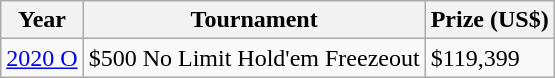<table class="wikitable">
<tr>
<th>Year</th>
<th>Tournament</th>
<th>Prize (US$)</th>
</tr>
<tr>
<td><a href='#'>2020 O</a></td>
<td>$500 No Limit Hold'em Freezeout</td>
<td>$119,399</td>
</tr>
</table>
